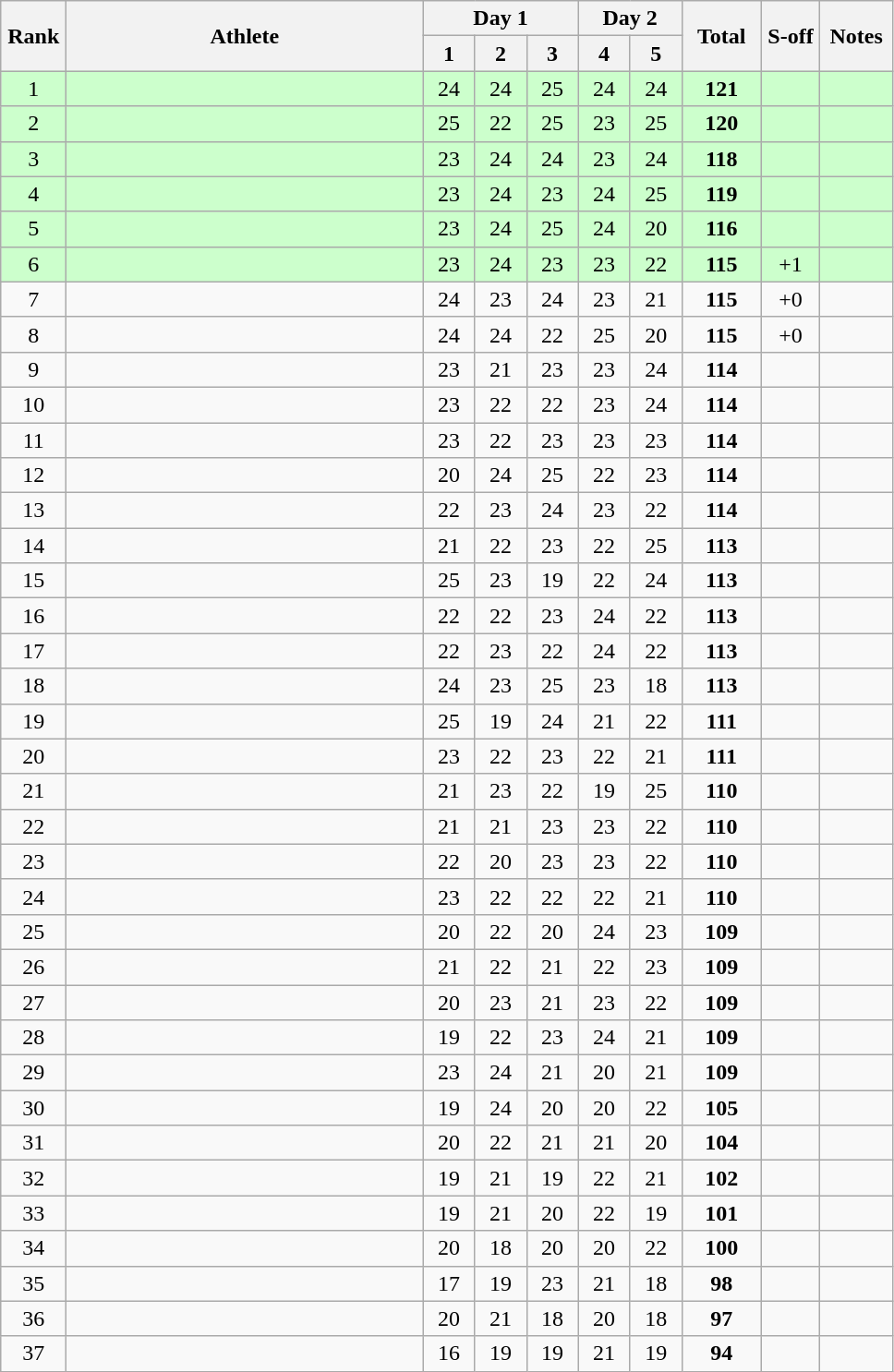<table class="wikitable" style="text-align:center">
<tr>
<th rowspan=2 width=40>Rank</th>
<th rowspan=2 width=250>Athlete</th>
<th colspan=3>Day 1</th>
<th colspan=2>Day 2</th>
<th rowspan=2 width=50>Total</th>
<th rowspan=2 width=35>S-off</th>
<th rowspan=2 width=45>Notes</th>
</tr>
<tr>
<th width=30>1</th>
<th width=30>2</th>
<th width=30>3</th>
<th width=30>4</th>
<th width=30>5</th>
</tr>
<tr bgcolor=ccffcc>
<td>1</td>
<td align=left></td>
<td>24</td>
<td>24</td>
<td>25</td>
<td>24</td>
<td>24</td>
<td><strong>121</strong></td>
<td></td>
<td></td>
</tr>
<tr bgcolor=ccffcc>
<td>2</td>
<td align=left></td>
<td>25</td>
<td>22</td>
<td>25</td>
<td>23</td>
<td>25</td>
<td><strong>120</strong></td>
<td></td>
<td></td>
</tr>
<tr bgcolor=ccffcc>
<td>3</td>
<td align=left></td>
<td>23</td>
<td>24</td>
<td>24</td>
<td>23</td>
<td>24</td>
<td><strong>118</strong></td>
<td></td>
<td></td>
</tr>
<tr bgcolor=ccffcc>
<td>4</td>
<td align=left></td>
<td>23</td>
<td>24</td>
<td>23</td>
<td>24</td>
<td>25</td>
<td><strong>119</strong></td>
<td></td>
<td></td>
</tr>
<tr bgcolor=ccffcc>
<td>5</td>
<td align=left></td>
<td>23</td>
<td>24</td>
<td>25</td>
<td>24</td>
<td>20</td>
<td><strong>116</strong></td>
<td></td>
<td></td>
</tr>
<tr bgcolor=ccffcc>
<td>6</td>
<td align=left></td>
<td>23</td>
<td>24</td>
<td>23</td>
<td>23</td>
<td>22</td>
<td><strong>115</strong></td>
<td>+1</td>
<td></td>
</tr>
<tr>
<td>7</td>
<td align=left></td>
<td>24</td>
<td>23</td>
<td>24</td>
<td>23</td>
<td>21</td>
<td><strong>115</strong></td>
<td>+0</td>
<td></td>
</tr>
<tr>
<td>8</td>
<td align=left></td>
<td>24</td>
<td>24</td>
<td>22</td>
<td>25</td>
<td>20</td>
<td><strong>115</strong></td>
<td>+0</td>
<td></td>
</tr>
<tr>
<td>9</td>
<td align=left></td>
<td>23</td>
<td>21</td>
<td>23</td>
<td>23</td>
<td>24</td>
<td><strong>114</strong></td>
<td></td>
<td></td>
</tr>
<tr>
<td>10</td>
<td align=left></td>
<td>23</td>
<td>22</td>
<td>22</td>
<td>23</td>
<td>24</td>
<td><strong>114</strong></td>
<td></td>
<td></td>
</tr>
<tr>
<td>11</td>
<td align=left></td>
<td>23</td>
<td>22</td>
<td>23</td>
<td>23</td>
<td>23</td>
<td><strong>114</strong></td>
<td></td>
<td></td>
</tr>
<tr>
<td>12</td>
<td align=left></td>
<td>20</td>
<td>24</td>
<td>25</td>
<td>22</td>
<td>23</td>
<td><strong>114</strong></td>
<td></td>
<td></td>
</tr>
<tr>
<td>13</td>
<td align=left></td>
<td>22</td>
<td>23</td>
<td>24</td>
<td>23</td>
<td>22</td>
<td><strong>114</strong></td>
<td></td>
<td></td>
</tr>
<tr>
<td>14</td>
<td align=left></td>
<td>21</td>
<td>22</td>
<td>23</td>
<td>22</td>
<td>25</td>
<td><strong>113</strong></td>
<td></td>
<td></td>
</tr>
<tr>
<td>15</td>
<td align=left></td>
<td>25</td>
<td>23</td>
<td>19</td>
<td>22</td>
<td>24</td>
<td><strong>113</strong></td>
<td></td>
<td></td>
</tr>
<tr>
<td>16</td>
<td align=left></td>
<td>22</td>
<td>22</td>
<td>23</td>
<td>24</td>
<td>22</td>
<td><strong>113</strong></td>
<td></td>
<td></td>
</tr>
<tr>
<td>17</td>
<td align=left></td>
<td>22</td>
<td>23</td>
<td>22</td>
<td>24</td>
<td>22</td>
<td><strong>113</strong></td>
<td></td>
<td></td>
</tr>
<tr>
<td>18</td>
<td align=left></td>
<td>24</td>
<td>23</td>
<td>25</td>
<td>23</td>
<td>18</td>
<td><strong>113</strong></td>
<td></td>
<td></td>
</tr>
<tr>
<td>19</td>
<td align=left></td>
<td>25</td>
<td>19</td>
<td>24</td>
<td>21</td>
<td>22</td>
<td><strong>111</strong></td>
<td></td>
<td></td>
</tr>
<tr>
<td>20</td>
<td align=left></td>
<td>23</td>
<td>22</td>
<td>23</td>
<td>22</td>
<td>21</td>
<td><strong>111</strong></td>
<td></td>
<td></td>
</tr>
<tr>
<td>21</td>
<td align=left></td>
<td>21</td>
<td>23</td>
<td>22</td>
<td>19</td>
<td>25</td>
<td><strong>110</strong></td>
<td></td>
<td></td>
</tr>
<tr>
<td>22</td>
<td align=left></td>
<td>21</td>
<td>21</td>
<td>23</td>
<td>23</td>
<td>22</td>
<td><strong>110</strong></td>
<td></td>
<td></td>
</tr>
<tr>
<td>23</td>
<td align=left></td>
<td>22</td>
<td>20</td>
<td>23</td>
<td>23</td>
<td>22</td>
<td><strong>110</strong></td>
<td></td>
<td></td>
</tr>
<tr>
<td>24</td>
<td align=left></td>
<td>23</td>
<td>22</td>
<td>22</td>
<td>22</td>
<td>21</td>
<td><strong>110</strong></td>
<td></td>
<td></td>
</tr>
<tr>
<td>25</td>
<td align=left></td>
<td>20</td>
<td>22</td>
<td>20</td>
<td>24</td>
<td>23</td>
<td><strong>109</strong></td>
<td></td>
<td></td>
</tr>
<tr>
<td>26</td>
<td align=left></td>
<td>21</td>
<td>22</td>
<td>21</td>
<td>22</td>
<td>23</td>
<td><strong>109</strong></td>
<td></td>
<td></td>
</tr>
<tr>
<td>27</td>
<td align=left></td>
<td>20</td>
<td>23</td>
<td>21</td>
<td>23</td>
<td>22</td>
<td><strong>109</strong></td>
<td></td>
<td></td>
</tr>
<tr>
<td>28</td>
<td align=left></td>
<td>19</td>
<td>22</td>
<td>23</td>
<td>24</td>
<td>21</td>
<td><strong>109</strong></td>
<td></td>
<td></td>
</tr>
<tr>
<td>29</td>
<td align=left></td>
<td>23</td>
<td>24</td>
<td>21</td>
<td>20</td>
<td>21</td>
<td><strong>109</strong></td>
<td></td>
<td></td>
</tr>
<tr>
<td>30</td>
<td align=left></td>
<td>19</td>
<td>24</td>
<td>20</td>
<td>20</td>
<td>22</td>
<td><strong>105</strong></td>
<td></td>
<td></td>
</tr>
<tr>
<td>31</td>
<td align=left></td>
<td>20</td>
<td>22</td>
<td>21</td>
<td>21</td>
<td>20</td>
<td><strong>104</strong></td>
<td></td>
<td></td>
</tr>
<tr>
<td>32</td>
<td align=left></td>
<td>19</td>
<td>21</td>
<td>19</td>
<td>22</td>
<td>21</td>
<td><strong>102</strong></td>
<td></td>
<td></td>
</tr>
<tr>
<td>33</td>
<td align=left></td>
<td>19</td>
<td>21</td>
<td>20</td>
<td>22</td>
<td>19</td>
<td><strong>101</strong></td>
<td></td>
<td></td>
</tr>
<tr>
<td>34</td>
<td align=left></td>
<td>20</td>
<td>18</td>
<td>20</td>
<td>20</td>
<td>22</td>
<td><strong>100</strong></td>
<td></td>
<td></td>
</tr>
<tr>
<td>35</td>
<td align=left></td>
<td>17</td>
<td>19</td>
<td>23</td>
<td>21</td>
<td>18</td>
<td><strong>98</strong></td>
<td></td>
<td></td>
</tr>
<tr>
<td>36</td>
<td align=left></td>
<td>20</td>
<td>21</td>
<td>18</td>
<td>20</td>
<td>18</td>
<td><strong>97</strong></td>
<td></td>
<td></td>
</tr>
<tr>
<td>37</td>
<td align=left></td>
<td>16</td>
<td>19</td>
<td>19</td>
<td>21</td>
<td>19</td>
<td><strong>94</strong></td>
<td></td>
<td></td>
</tr>
</table>
